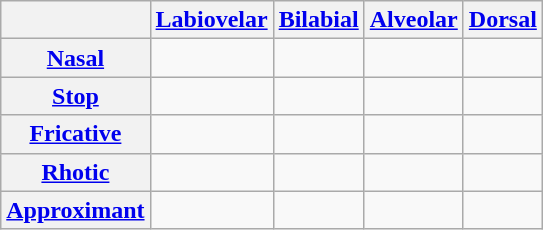<table class="wikitable" style="text-align:center;">
<tr>
<th colspan="2"></th>
<th><a href='#'>Labiovelar</a></th>
<th><a href='#'>Bilabial</a></th>
<th><a href='#'>Alveolar</a></th>
<th><a href='#'>Dorsal</a></th>
</tr>
<tr>
<th colspan="2"><a href='#'>Nasal</a></th>
<td> </td>
<td> </td>
<td> </td>
<td> </td>
</tr>
<tr>
<th colspan="2"><a href='#'>Stop</a></th>
<td> </td>
<td> </td>
<td> </td>
<td> </td>
</tr>
<tr>
<th colspan="2"><a href='#'>Fricative</a></th>
<td></td>
<td> </td>
<td> </td>
<td> </td>
</tr>
<tr>
<th colspan="2"><a href='#'>Rhotic</a></th>
<td></td>
<td></td>
<td> </td>
<td></td>
</tr>
<tr>
<th colspan="2"><a href='#'>Approximant</a></th>
<td> </td>
<td></td>
<td> </td>
<td></td>
</tr>
</table>
